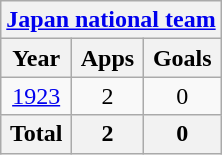<table class="wikitable" style="text-align:center">
<tr>
<th colspan=3><a href='#'>Japan national team</a></th>
</tr>
<tr>
<th>Year</th>
<th>Apps</th>
<th>Goals</th>
</tr>
<tr>
<td><a href='#'>1923</a></td>
<td>2</td>
<td>0</td>
</tr>
<tr>
<th>Total</th>
<th>2</th>
<th>0</th>
</tr>
</table>
